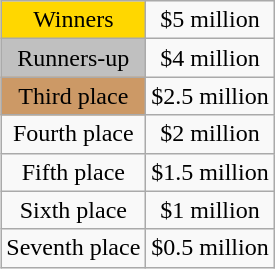<table class="wikitable" style="text-align:center;margin-left:1em;float:right">
<tr>
<td bgcolor="gold" align="center">Winners</td>
<td>$5 million</td>
</tr>
<tr>
<td bgcolor="silver" align="center">Runners-up</td>
<td>$4 million</td>
</tr>
<tr>
<td bgcolor="#cc9966" align="center">Third place</td>
<td>$2.5 million</td>
</tr>
<tr>
<td align="center">Fourth place</td>
<td>$2 million</td>
</tr>
<tr>
<td align="center">Fifth place</td>
<td>$1.5 million</td>
</tr>
<tr>
<td align="center">Sixth place</td>
<td>$1 million</td>
</tr>
<tr>
<td align="center">Seventh place</td>
<td>$0.5 million</td>
</tr>
</table>
